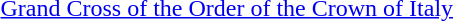<table>
<tr>
<td rowspan=2 style="width:60px; vertical-align:top;"></td>
<td><a href='#'>Grand Cross of the Order of the Crown of Italy</a></td>
</tr>
<tr>
<td></td>
</tr>
</table>
